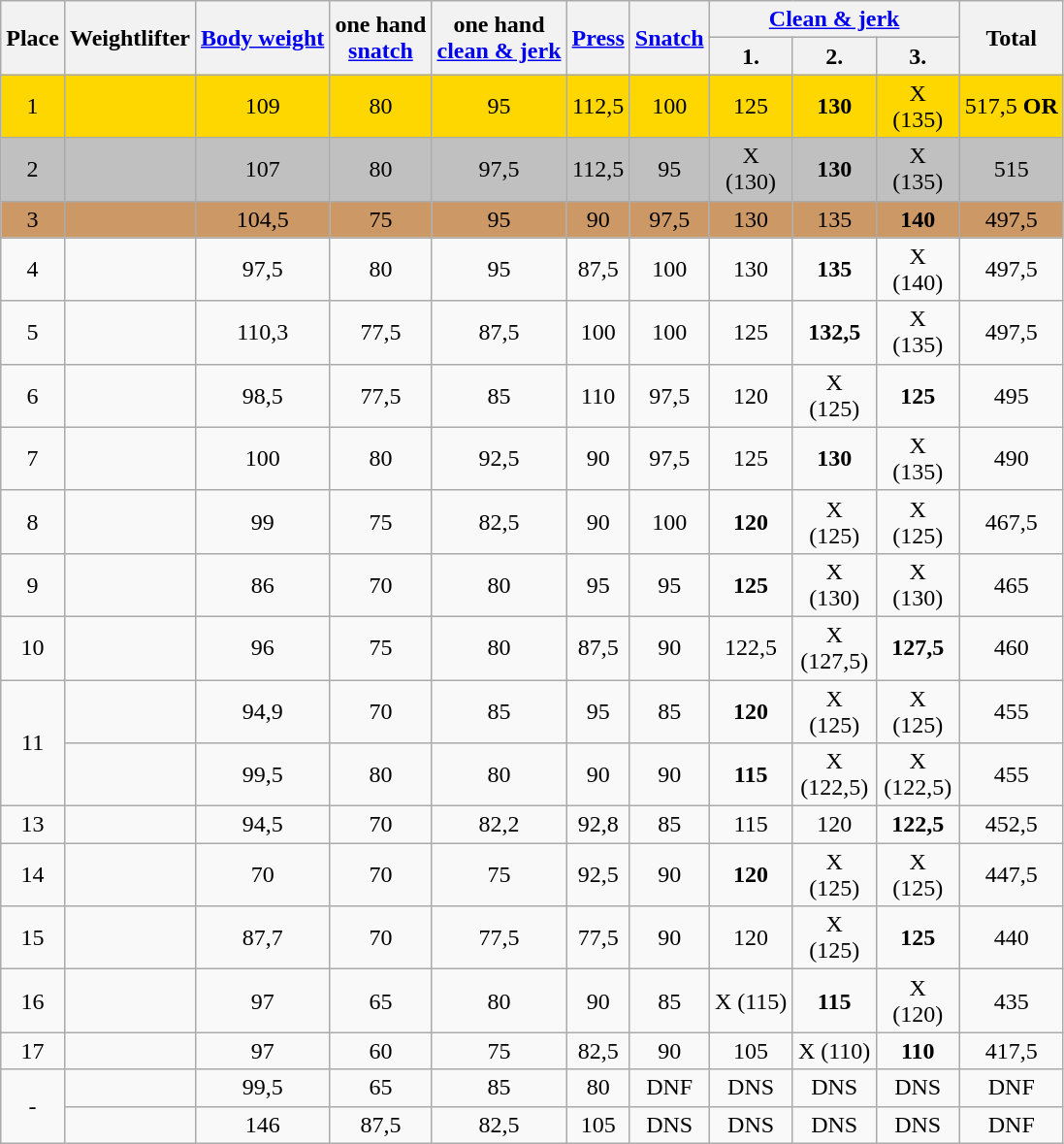<table class=wikitable style="text-align:center">
<tr>
<th rowspan=2>Place</th>
<th rowspan=2>Weightlifter</th>
<th rowspan=2><a href='#'>Body weight</a></th>
<th rowspan=2>one hand<br><a href='#'>snatch</a></th>
<th rowspan=2>one hand<br><a href='#'>clean & jerk</a></th>
<th rowspan=2><a href='#'>Press</a></th>
<th rowspan=2><a href='#'>Snatch</a></th>
<th colspan=3><a href='#'>Clean & jerk</a></th>
<th rowspan=2>Total</th>
</tr>
<tr>
<th align=center width=50>1.</th>
<th align=center width=50>2.</th>
<th align=center width=50>3.</th>
</tr>
<tr bgcolor=gold>
<td>1</td>
<td align=left></td>
<td>109</td>
<td>80</td>
<td>95</td>
<td>112,5</td>
<td>100</td>
<td>125</td>
<td><strong>130</strong></td>
<td>X (135)</td>
<td>517,5  <strong>OR</strong></td>
</tr>
<tr bgcolor=silver>
<td>2</td>
<td align=left></td>
<td>107</td>
<td>80</td>
<td>97,5</td>
<td>112,5</td>
<td>95</td>
<td>X (130)</td>
<td><strong>130</strong></td>
<td>X (135)</td>
<td>515</td>
</tr>
<tr bgcolor=cc9966>
<td>3</td>
<td align=left></td>
<td>104,5</td>
<td>75</td>
<td>95</td>
<td>90</td>
<td>97,5</td>
<td>130</td>
<td>135</td>
<td><strong>140</strong></td>
<td>497,5</td>
</tr>
<tr>
<td>4</td>
<td align=left></td>
<td>97,5</td>
<td>80</td>
<td>95</td>
<td>87,5</td>
<td>100</td>
<td>130</td>
<td><strong>135</strong></td>
<td>X (140)</td>
<td>497,5</td>
</tr>
<tr>
<td>5</td>
<td align=left></td>
<td>110,3</td>
<td>77,5</td>
<td>87,5</td>
<td>100</td>
<td>100</td>
<td>125</td>
<td><strong>132,5</strong></td>
<td>X (135)</td>
<td>497,5</td>
</tr>
<tr>
<td>6</td>
<td align=left></td>
<td>98,5</td>
<td>77,5</td>
<td>85</td>
<td>110</td>
<td>97,5</td>
<td>120</td>
<td>X (125)</td>
<td><strong>125</strong></td>
<td>495</td>
</tr>
<tr>
<td>7</td>
<td align=left></td>
<td>100</td>
<td>80</td>
<td>92,5</td>
<td>90</td>
<td>97,5</td>
<td>125</td>
<td><strong>130</strong></td>
<td>X (135)</td>
<td>490</td>
</tr>
<tr>
<td>8</td>
<td align=left></td>
<td>99</td>
<td>75</td>
<td>82,5</td>
<td>90</td>
<td>100</td>
<td><strong>120</strong></td>
<td>X (125)</td>
<td>X (125)</td>
<td>467,5</td>
</tr>
<tr>
<td>9</td>
<td align=left></td>
<td>86</td>
<td>70</td>
<td>80</td>
<td>95</td>
<td>95</td>
<td><strong>125</strong></td>
<td>X (130)</td>
<td>X (130)</td>
<td>465</td>
</tr>
<tr>
<td>10</td>
<td align=left></td>
<td>96</td>
<td>75</td>
<td>80</td>
<td>87,5</td>
<td>90</td>
<td>122,5</td>
<td>X (127,5)</td>
<td><strong>127,5</strong></td>
<td>460</td>
</tr>
<tr>
<td rowspan=2>11</td>
<td align=left></td>
<td>94,9</td>
<td>70</td>
<td>85</td>
<td>95</td>
<td>85</td>
<td><strong>120</strong></td>
<td>X (125)</td>
<td>X (125)</td>
<td>455</td>
</tr>
<tr>
<td align=left></td>
<td>99,5</td>
<td>80</td>
<td>80</td>
<td>90</td>
<td>90</td>
<td><strong>115</strong></td>
<td>X (122,5)</td>
<td>X (122,5)</td>
<td>455</td>
</tr>
<tr>
<td>13</td>
<td align=left></td>
<td>94,5</td>
<td>70</td>
<td>82,2</td>
<td>92,8</td>
<td>85</td>
<td>115</td>
<td>120</td>
<td><strong>122,5</strong></td>
<td>452,5</td>
</tr>
<tr>
<td>14</td>
<td align=left></td>
<td>70</td>
<td>70</td>
<td>75</td>
<td>92,5</td>
<td>90</td>
<td><strong>120</strong></td>
<td>X (125)</td>
<td>X (125)</td>
<td>447,5</td>
</tr>
<tr>
<td>15</td>
<td align=left></td>
<td>87,7</td>
<td>70</td>
<td>77,5</td>
<td>77,5</td>
<td>90</td>
<td>120</td>
<td>X (125)</td>
<td><strong>125</strong></td>
<td>440</td>
</tr>
<tr>
<td>16</td>
<td align=left></td>
<td>97</td>
<td>65</td>
<td>80</td>
<td>90</td>
<td>85</td>
<td>X (115)</td>
<td><strong>115</strong></td>
<td>X (120)</td>
<td>435</td>
</tr>
<tr>
<td>17</td>
<td align=left></td>
<td>97</td>
<td>60</td>
<td>75</td>
<td>82,5</td>
<td>90</td>
<td>105</td>
<td>X (110)</td>
<td><strong>110</strong></td>
<td>417,5</td>
</tr>
<tr>
<td rowspan=2>-</td>
<td align=left></td>
<td>99,5</td>
<td>65</td>
<td>85</td>
<td>80</td>
<td>DNF</td>
<td>DNS</td>
<td>DNS</td>
<td>DNS</td>
<td>DNF</td>
</tr>
<tr>
<td align=left></td>
<td>146</td>
<td>87,5</td>
<td>82,5</td>
<td>105</td>
<td>DNS</td>
<td>DNS</td>
<td>DNS</td>
<td>DNS</td>
<td>DNF</td>
</tr>
</table>
